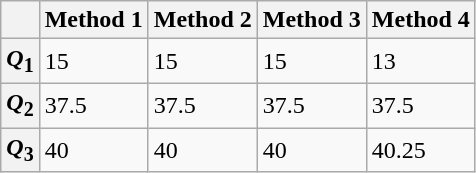<table class="wikitable">
<tr>
<th></th>
<th>Method 1</th>
<th>Method 2</th>
<th>Method 3</th>
<th>Method 4</th>
</tr>
<tr>
<th><em>Q</em><sub>1</sub></th>
<td>15</td>
<td>15</td>
<td>15</td>
<td>13</td>
</tr>
<tr>
<th><em>Q</em><sub>2</sub></th>
<td>37.5</td>
<td>37.5</td>
<td>37.5</td>
<td>37.5</td>
</tr>
<tr>
<th><em>Q</em><sub>3</sub></th>
<td>40</td>
<td>40</td>
<td>40</td>
<td>40.25</td>
</tr>
</table>
